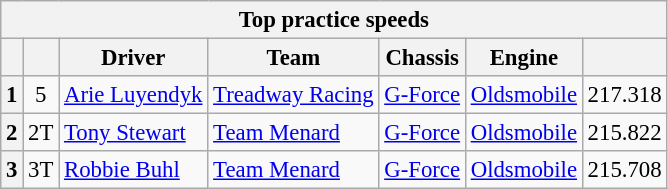<table class="wikitable" style="font-size:95%;">
<tr>
<th colspan=7>Top practice speeds</th>
</tr>
<tr>
<th></th>
<th></th>
<th>Driver</th>
<th>Team</th>
<th>Chassis</th>
<th>Engine</th>
<th></th>
</tr>
<tr>
<th>1</th>
<td style="text-align:center;">5</td>
<td> <a href='#'>Arie Luyendyk</a></td>
<td><a href='#'>Treadway Racing</a></td>
<td><a href='#'>G-Force</a></td>
<td><a href='#'>Oldsmobile</a></td>
<td>217.318</td>
</tr>
<tr>
<th>2</th>
<td style="text-align:center;">2T</td>
<td> <a href='#'>Tony Stewart</a></td>
<td><a href='#'>Team Menard</a></td>
<td><a href='#'>G-Force</a></td>
<td><a href='#'>Oldsmobile</a></td>
<td>215.822</td>
</tr>
<tr>
<th>3</th>
<td style="text-align:center;">3T</td>
<td> <a href='#'>Robbie Buhl</a></td>
<td><a href='#'>Team Menard</a></td>
<td><a href='#'>G-Force</a></td>
<td><a href='#'>Oldsmobile</a></td>
<td>215.708</td>
</tr>
</table>
